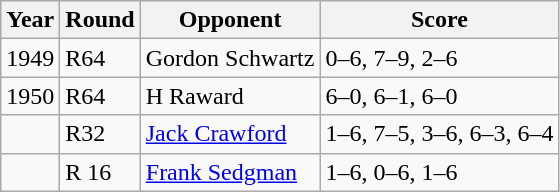<table class="wikitable">
<tr>
<th>Year</th>
<th>Round</th>
<th>Opponent</th>
<th>Score</th>
</tr>
<tr>
<td>1949</td>
<td>R64</td>
<td>Gordon Schwartz</td>
<td>0–6, 7–9, 2–6</td>
</tr>
<tr>
<td>1950</td>
<td>R64</td>
<td>H Raward</td>
<td>6–0, 6–1, 6–0</td>
</tr>
<tr>
<td></td>
<td>R32</td>
<td><a href='#'>Jack Crawford</a></td>
<td>1–6, 7–5, 3–6, 6–3, 6–4</td>
</tr>
<tr>
<td></td>
<td>R 16</td>
<td><a href='#'>Frank Sedgman</a></td>
<td>1–6, 0–6, 1–6</td>
</tr>
</table>
